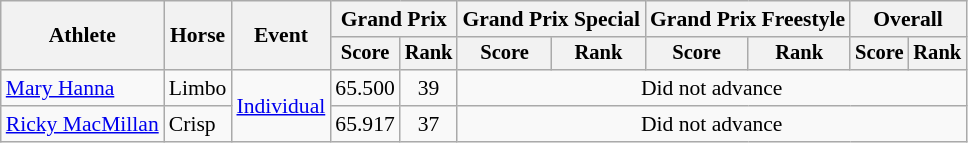<table class=wikitable style="font-size:90%">
<tr>
<th rowspan="2">Athlete</th>
<th rowspan="2">Horse</th>
<th rowspan="2">Event</th>
<th colspan="2">Grand Prix</th>
<th colspan="2">Grand Prix Special</th>
<th colspan="2">Grand Prix Freestyle</th>
<th colspan="2">Overall</th>
</tr>
<tr style="font-size:95%">
<th>Score</th>
<th>Rank</th>
<th>Score</th>
<th>Rank</th>
<th>Score</th>
<th>Rank</th>
<th>Score</th>
<th>Rank</th>
</tr>
<tr align=center>
<td align=left><a href='#'>Mary Hanna</a></td>
<td align=left>Limbo</td>
<td align=left rowspan=2><a href='#'>Individual</a></td>
<td>65.500</td>
<td>39</td>
<td colspan=6>Did not advance</td>
</tr>
<tr align=center>
<td align=left><a href='#'>Ricky MacMillan</a></td>
<td align=left>Crisp</td>
<td>65.917</td>
<td>37</td>
<td colspan=6>Did not advance</td>
</tr>
</table>
